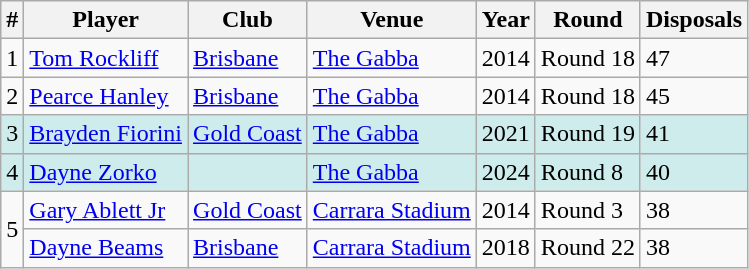<table class="wikitable">
<tr>
<th>#</th>
<th>Player</th>
<th>Club</th>
<th>Venue</th>
<th>Year</th>
<th>Round</th>
<th>Disposals</th>
</tr>
<tr>
<td>1</td>
<td> <a href='#'>Tom Rockliff</a></td>
<td><a href='#'>Brisbane</a></td>
<td><a href='#'>The Gabba</a></td>
<td>2014</td>
<td>Round 18</td>
<td>47</td>
</tr>
<tr>
<td>2</td>
<td> <a href='#'>Pearce Hanley</a></td>
<td><a href='#'>Brisbane</a></td>
<td><a href='#'>The Gabba</a></td>
<td>2014</td>
<td>Round 18</td>
<td>45</td>
</tr>
<tr style="background:#cfecec;">
<td>3</td>
<td> <a href='#'>Brayden Fiorini</a></td>
<td><a href='#'>Gold Coast</a></td>
<td><a href='#'>The Gabba</a></td>
<td>2021</td>
<td>Round 19</td>
<td>41</td>
</tr>
<tr style="background:#cfecec;">
<td>4</td>
<td> <a href='#'>Dayne Zorko</a></td>
<td></td>
<td><a href='#'>The Gabba</a></td>
<td>2024</td>
<td>Round 8</td>
<td>40</td>
</tr>
<tr>
<td rowspan="2">5</td>
<td> <a href='#'>Gary Ablett Jr</a></td>
<td><a href='#'>Gold Coast</a></td>
<td><a href='#'>Carrara Stadium</a></td>
<td>2014</td>
<td>Round 3</td>
<td>38</td>
</tr>
<tr>
<td> <a href='#'>Dayne Beams</a></td>
<td><a href='#'>Brisbane</a></td>
<td><a href='#'>Carrara Stadium</a></td>
<td>2018</td>
<td>Round 22</td>
<td>38</td>
</tr>
</table>
